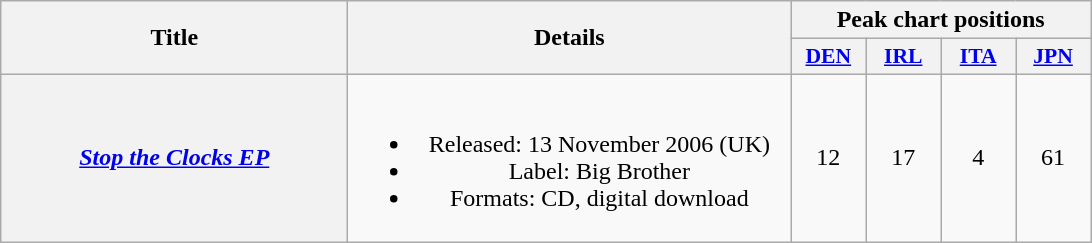<table class="wikitable plainrowheaders" style="text-align:center;">
<tr>
<th scope="col" rowspan="2" style="width:14em;">Title</th>
<th scope="col" rowspan="2" style="width:18em;">Details</th>
<th scope="col" colspan="4">Peak chart positions</th>
</tr>
<tr>
<th scope="col" style="width:3em;font-size:90%;"><a href='#'>DEN</a><br></th>
<th scope="col" style="width:3em;font-size:90%;"><a href='#'>IRL</a><br></th>
<th scope="col" style="width:3em;font-size:90%;"><a href='#'>ITA</a><br></th>
<th scope="col" style="width:3em;font-size:90%;"><a href='#'>JPN</a><br></th>
</tr>
<tr>
<th scope="row"><em><a href='#'>Stop the Clocks EP</a></em></th>
<td><br><ul><li>Released: 13 November 2006 <span>(UK)</span></li><li>Label: Big Brother</li><li>Formats: CD, digital download</li></ul></td>
<td>12</td>
<td>17</td>
<td>4</td>
<td>61</td>
</tr>
</table>
